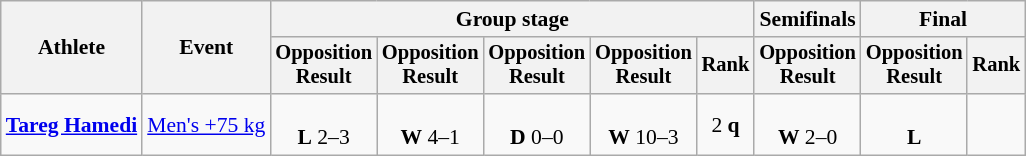<table class=wikitable style=font-size:90%;text-align:center>
<tr>
<th rowspan=2>Athlete</th>
<th rowspan=2>Event</th>
<th colspan=5>Group stage</th>
<th>Semifinals</th>
<th colspan=2>Final</th>
</tr>
<tr style="font-size:95%">
<th>Opposition<br>Result</th>
<th>Opposition<br>Result</th>
<th>Opposition<br>Result</th>
<th>Opposition<br>Result</th>
<th>Rank</th>
<th>Opposition<br>Result</th>
<th>Opposition<br>Result</th>
<th>Rank</th>
</tr>
<tr align=center>
<td align=left><strong><a href='#'>Tareg Hamedi</a></strong></td>
<td align=left><a href='#'>Men's +75 kg</a></td>
<td><br> <strong>L</strong> 2–3</td>
<td><br> <strong>W</strong> 4–1</td>
<td><br><strong>D</strong> 0–0</td>
<td><br><strong>W</strong> 10–3</td>
<td>2 <strong>q</strong></td>
<td><br><strong>W</strong> 2–0</td>
<td><br><strong>L</strong> </td>
<td></td>
</tr>
</table>
